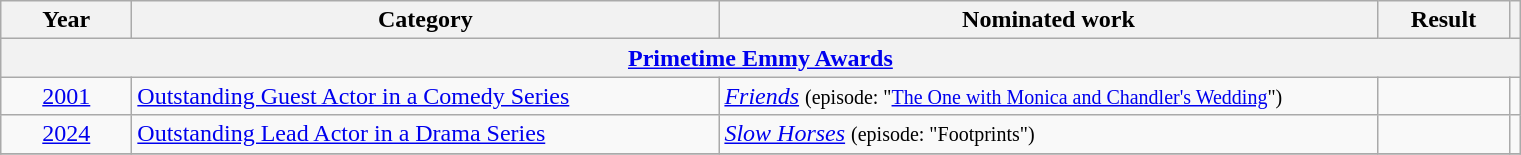<table class=wikitable>
<tr>
<th scope="col" style="width:5em;">Year</th>
<th scope="col" style="width:24em;">Category</th>
<th scope="col" style="width:27em;">Nominated work</th>
<th scope="col" style="width:5em;">Result</th>
<th></th>
</tr>
<tr>
<th colspan="5"><a href='#'>Primetime Emmy Awards</a></th>
</tr>
<tr>
<td style="text-align:center;"><a href='#'>2001</a></td>
<td><a href='#'>Outstanding Guest Actor in a Comedy Series</a></td>
<td><em><a href='#'>Friends</a></em> <small> (episode: "<a href='#'>The One with Monica and Chandler's Wedding</a>") </small></td>
<td></td>
<td style="text-align:center;"></td>
</tr>
<tr>
<td style="text-align:center;"><a href='#'>2024</a></td>
<td><a href='#'>Outstanding Lead Actor in a Drama Series</a></td>
<td><em><a href='#'>Slow Horses</a></em> <small> (episode: "Footprints") </small></td>
<td></td>
<td style="text-align:center;"></td>
</tr>
<tr>
</tr>
</table>
